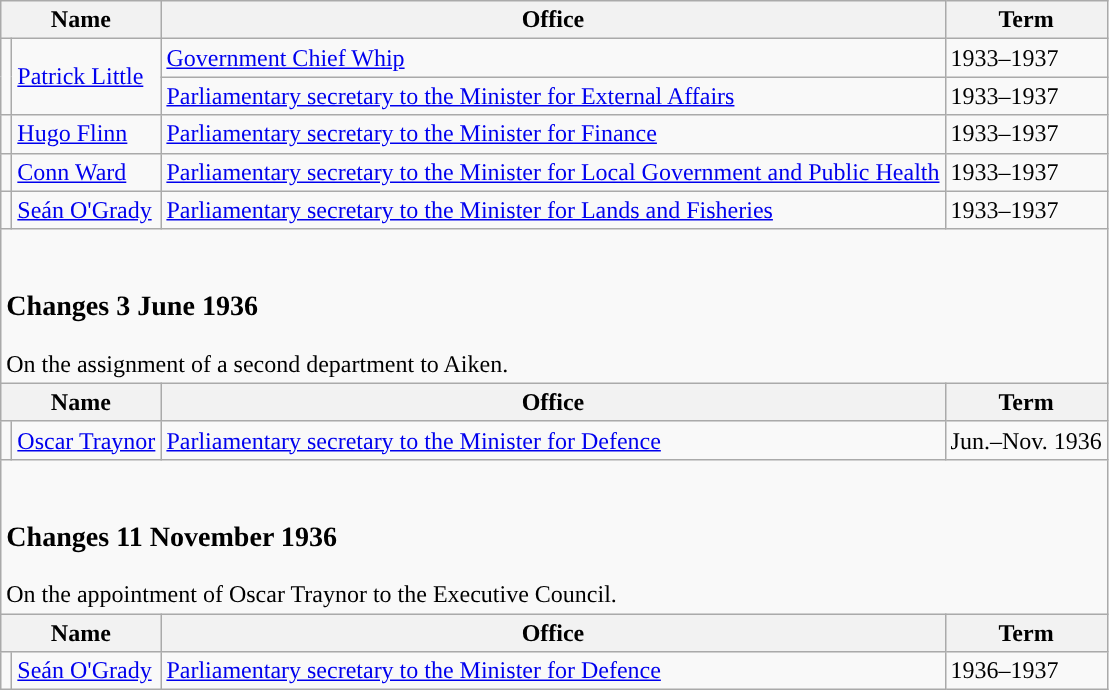<table class="wikitable">
<tr>
<th colspan="2">Name</th>
<th>Office</th>
<th>Term</th>
</tr>
<tr>
<td rowspan="2" style="background-color: "></td>
<td rowspan="2"><a href='#'>Patrick Little</a></td>
<td><a href='#'>Government Chief Whip</a></td>
<td>1933–1937</td>
</tr>
<tr>
<td><a href='#'>Parliamentary secretary to the Minister for External Affairs</a></td>
<td>1933–1937</td>
</tr>
<tr>
<td style="background-color: "></td>
<td><a href='#'>Hugo Flinn</a></td>
<td><a href='#'>Parliamentary secretary to the Minister for Finance</a></td>
<td>1933–1937</td>
</tr>
<tr>
<td style="background-color: "></td>
<td><a href='#'>Conn Ward</a></td>
<td><a href='#'>Parliamentary secretary to the Minister for Local Government and Public Health</a></td>
<td>1933–1937</td>
</tr>
<tr>
<td style="background-color: "></td>
<td><a href='#'>Seán O'Grady</a></td>
<td><a href='#'>Parliamentary secretary to the Minister for Lands and Fisheries</a></td>
<td>1933–1937</td>
</tr>
<tr>
<td colspan="4"><br><h3>Changes 3 June 1936</h3>On the assignment of a second department to Aiken.</td>
</tr>
<tr>
<th colspan="2">Name</th>
<th>Office</th>
<th>Term</th>
</tr>
<tr>
<td style="background-color: "></td>
<td><a href='#'>Oscar Traynor</a></td>
<td><a href='#'>Parliamentary secretary to the Minister for Defence</a></td>
<td>Jun.–Nov. 1936</td>
</tr>
<tr>
<td colspan="4"><br><h3>Changes 11 November 1936</h3>On the appointment of Oscar Traynor to the Executive Council.</td>
</tr>
<tr>
<th colspan="2">Name</th>
<th>Office</th>
<th>Term</th>
</tr>
<tr>
<td style="background-color: "></td>
<td><a href='#'>Seán O'Grady</a></td>
<td><a href='#'>Parliamentary secretary to the Minister for Defence</a></td>
<td>1936–1937</td>
</tr>
</table>
